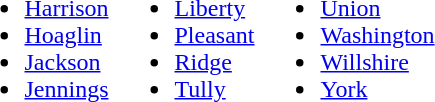<table>
<tr ---- valign="top">
<td><br><ul><li><a href='#'>Harrison</a></li><li><a href='#'>Hoaglin</a></li><li><a href='#'>Jackson</a></li><li><a href='#'>Jennings</a></li></ul></td>
<td><br><ul><li><a href='#'>Liberty</a></li><li><a href='#'>Pleasant</a></li><li><a href='#'>Ridge</a></li><li><a href='#'>Tully</a></li></ul></td>
<td><br><ul><li><a href='#'>Union</a></li><li><a href='#'>Washington</a></li><li><a href='#'>Willshire</a></li><li><a href='#'>York</a></li></ul></td>
</tr>
</table>
